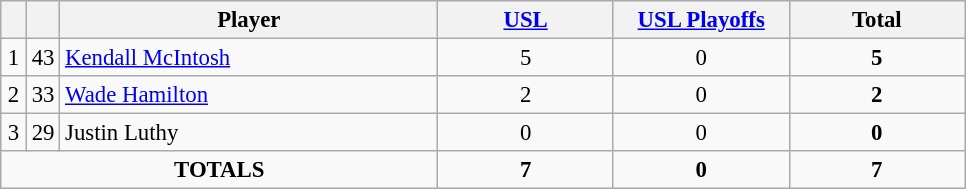<table class="wikitable sortable" style="font-size: 95%; text-align: center;">
<tr>
<th width=10></th>
<th width=10></th>
<th width=245>Player</th>
<th width=110><a href='#'>USL</a></th>
<th width=110><a href='#'>USL Playoffs</a></th>
<th width=110>Total</th>
</tr>
<tr>
<td>1</td>
<td>43</td>
<td align=left> <a href='#'>Kendall McIntosh</a></td>
<td>5</td>
<td>0</td>
<td><strong>5</strong></td>
</tr>
<tr>
<td>2</td>
<td>33</td>
<td align="left"> <a href='#'>Wade Hamilton</a></td>
<td>2</td>
<td>0</td>
<td><strong>2</strong></td>
</tr>
<tr>
<td>3</td>
<td>29</td>
<td align="left"> Justin Luthy</td>
<td>0</td>
<td>0</td>
<td><strong>0</strong></td>
</tr>
<tr>
<td colspan="3"><strong>TOTALS</strong></td>
<td><strong>7</strong></td>
<td><strong>0</strong></td>
<td><strong>7</strong></td>
</tr>
</table>
